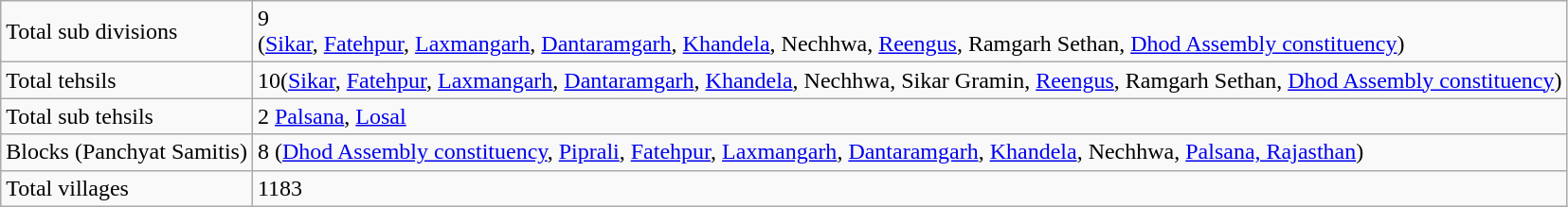<table class="wikitable">
<tr>
<td>Total sub divisions</td>
<td>9<br>(<a href='#'>Sikar</a>, <a href='#'>Fatehpur</a>, <a href='#'>Laxmangarh</a>, <a href='#'>Dantaramgarh</a>,  <a href='#'>Khandela</a>, Nechhwa, <a href='#'>Reengus</a>, Ramgarh Sethan, <a href='#'>Dhod Assembly constituency</a>)</td>
</tr>
<tr>
<td>Total tehsils</td>
<td>10(<a href='#'>Sikar</a>, <a href='#'>Fatehpur</a>, <a href='#'>Laxmangarh</a>, <a href='#'>Dantaramgarh</a>, <a href='#'>Khandela</a>, Nechhwa, Sikar Gramin, <a href='#'>Reengus</a>, Ramgarh Sethan, <a href='#'>Dhod Assembly constituency</a>)</td>
</tr>
<tr>
<td>Total sub tehsils</td>
<td>2 <a href='#'>Palsana</a>, <a href='#'>Losal</a></td>
</tr>
<tr>
<td>Blocks (Panchyat Samitis)</td>
<td>8 (<a href='#'>Dhod Assembly constituency</a>, <a href='#'>Piprali</a>, <a href='#'>Fatehpur</a>, <a href='#'>Laxmangarh</a>, <a href='#'>Dantaramgarh</a>, <a href='#'>Khandela</a>, Nechhwa, <a href='#'>Palsana, Rajasthan</a>)</td>
</tr>
<tr>
<td>Total villages</td>
<td>1183</td>
</tr>
</table>
